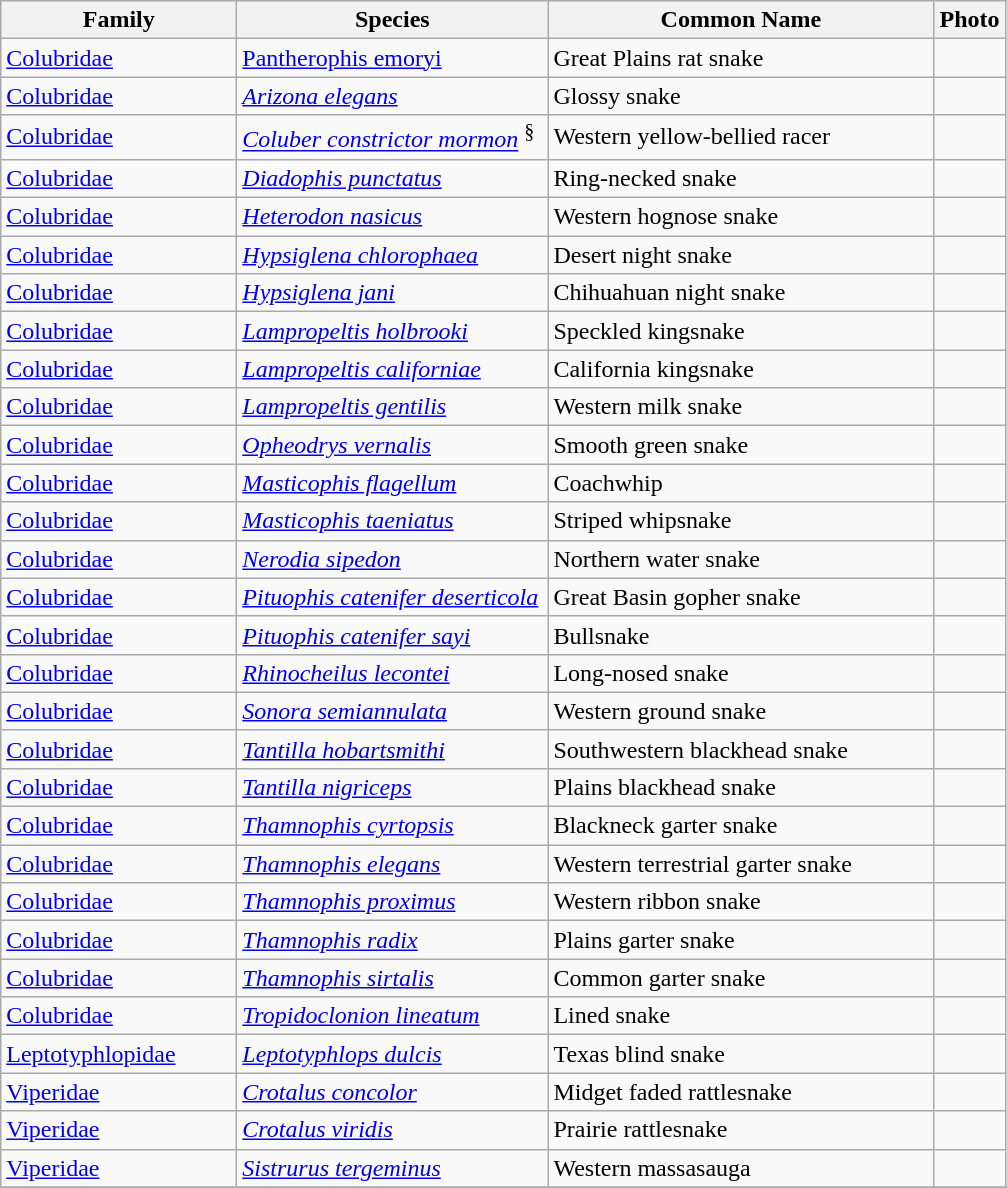<table class="sortable wikitable">
<tr>
<th>Family</th>
<th>Species</th>
<th>Common Name</th>
<th>Photo</th>
</tr>
<tr>
<td><a href='#'>Colubridae</a></td>
<td><a href='#'>Pantherophis emoryi</a></td>
<td>Great Plains rat snake</td>
<td></td>
</tr>
<tr>
<td><a href='#'>Colubridae</a></td>
<td><em><a href='#'>Arizona elegans</a></em></td>
<td>Glossy snake</td>
<td></td>
</tr>
<tr>
<td><a href='#'>Colubridae</a></td>
<td><em><a href='#'>Coluber constrictor mormon</a></em> <sup>§</sup></td>
<td>Western yellow-bellied racer</td>
<td></td>
</tr>
<tr>
<td><a href='#'>Colubridae</a></td>
<td><em><a href='#'>Diadophis punctatus</a></em></td>
<td>Ring-necked snake</td>
<td></td>
</tr>
<tr>
<td><a href='#'>Colubridae</a></td>
<td><em><a href='#'>Heterodon nasicus</a></em></td>
<td>Western hognose snake</td>
<td></td>
</tr>
<tr>
<td><a href='#'>Colubridae</a></td>
<td><em><a href='#'>Hypsiglena chlorophaea</a></em></td>
<td>Desert night snake</td>
<td></td>
</tr>
<tr>
<td><a href='#'>Colubridae</a></td>
<td><em><a href='#'>Hypsiglena jani</a></em></td>
<td>Chihuahuan night snake</td>
<td></td>
</tr>
<tr>
<td><a href='#'>Colubridae</a></td>
<td><em><a href='#'>Lampropeltis holbrooki</a></em></td>
<td>Speckled kingsnake</td>
<td></td>
</tr>
<tr>
<td><a href='#'>Colubridae</a></td>
<td><em><a href='#'>Lampropeltis californiae</a></em></td>
<td>California kingsnake</td>
<td></td>
</tr>
<tr>
<td><a href='#'>Colubridae</a></td>
<td><em><a href='#'>Lampropeltis gentilis</a></em></td>
<td>Western milk snake</td>
<td></td>
</tr>
<tr>
<td><a href='#'>Colubridae</a></td>
<td><em><a href='#'>Opheodrys vernalis</a></em></td>
<td>Smooth green snake</td>
<td></td>
</tr>
<tr>
<td><a href='#'>Colubridae</a></td>
<td><em><a href='#'>Masticophis flagellum</a></em></td>
<td>Coachwhip</td>
<td></td>
</tr>
<tr>
<td><a href='#'>Colubridae</a></td>
<td><em><a href='#'>Masticophis taeniatus</a></em></td>
<td>Striped whipsnake</td>
<td></td>
</tr>
<tr>
<td><a href='#'>Colubridae</a></td>
<td><em><a href='#'>Nerodia sipedon</a></em></td>
<td>Northern water snake</td>
<td></td>
</tr>
<tr>
<td><a href='#'>Colubridae</a></td>
<td><em><a href='#'>Pituophis catenifer deserticola</a></em></td>
<td>Great Basin gopher snake</td>
<td></td>
</tr>
<tr>
<td><a href='#'>Colubridae</a></td>
<td><em><a href='#'>Pituophis catenifer sayi</a></em></td>
<td>Bullsnake</td>
<td></td>
</tr>
<tr>
<td><a href='#'>Colubridae</a></td>
<td><em><a href='#'>Rhinocheilus lecontei</a></em></td>
<td>Long-nosed snake</td>
<td></td>
</tr>
<tr>
<td><a href='#'>Colubridae</a></td>
<td><em><a href='#'>Sonora semiannulata</a></em></td>
<td>Western ground snake</td>
<td></td>
</tr>
<tr>
<td><a href='#'>Colubridae</a></td>
<td><em><a href='#'>Tantilla hobartsmithi</a></em></td>
<td>Southwestern blackhead snake</td>
<td></td>
</tr>
<tr>
<td><a href='#'>Colubridae</a></td>
<td><em><a href='#'>Tantilla nigriceps</a></em></td>
<td>Plains blackhead snake</td>
<td></td>
</tr>
<tr>
<td><a href='#'>Colubridae</a></td>
<td><em><a href='#'>Thamnophis cyrtopsis</a></em></td>
<td>Blackneck garter snake</td>
<td></td>
</tr>
<tr>
<td><a href='#'>Colubridae</a></td>
<td><em><a href='#'>Thamnophis elegans</a></em></td>
<td>Western terrestrial garter snake</td>
<td></td>
</tr>
<tr>
<td><a href='#'>Colubridae</a></td>
<td><em><a href='#'>Thamnophis proximus</a></em></td>
<td>Western ribbon snake</td>
<td></td>
</tr>
<tr>
<td><a href='#'>Colubridae</a></td>
<td><em><a href='#'>Thamnophis radix</a></em></td>
<td>Plains garter snake</td>
<td></td>
</tr>
<tr>
<td><a href='#'>Colubridae</a></td>
<td><em><a href='#'>Thamnophis sirtalis</a></em></td>
<td>Common garter snake</td>
<td></td>
</tr>
<tr>
<td><a href='#'>Colubridae</a></td>
<td><em><a href='#'>Tropidoclonion lineatum</a></em></td>
<td>Lined snake</td>
<td></td>
</tr>
<tr>
<td width="150"><a href='#'>Leptotyphlopidae</a></td>
<td width="200"><em><a href='#'>Leptotyphlops dulcis</a></em></td>
<td width="250">Texas blind snake</td>
<td></td>
</tr>
<tr>
<td><a href='#'>Viperidae</a></td>
<td><em><a href='#'>Crotalus concolor</a></em></td>
<td>Midget faded rattlesnake</td>
<td></td>
</tr>
<tr>
<td><a href='#'>Viperidae</a></td>
<td><em><a href='#'>Crotalus viridis</a></em></td>
<td>Prairie rattlesnake</td>
<td></td>
</tr>
<tr>
<td><a href='#'>Viperidae</a></td>
<td><em><a href='#'>Sistrurus tergeminus</a></em></td>
<td>Western massasauga</td>
<td></td>
</tr>
<tr>
</tr>
</table>
